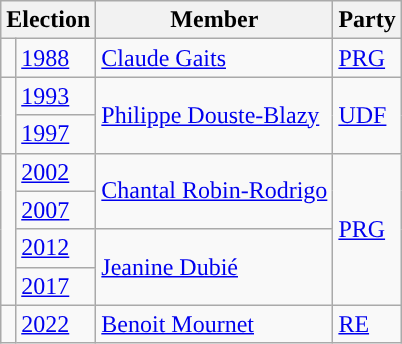<table class="wikitable">
<tr>
<th colspan=2>Election</th>
<th>Member</th>
<th>Party</th>
</tr>
<tr>
<td style="background-color: "></td>
<td><a href='#'>1988</a></td>
<td><a href='#'>Claude Gaits</a></td>
<td><a href='#'>PRG</a></td>
</tr>
<tr>
<td rowspan="2" style="background-color: "></td>
<td><a href='#'>1993</a></td>
<td rowspan="2"><a href='#'>Philippe Douste-Blazy</a></td>
<td rowspan="2"><a href='#'>UDF</a></td>
</tr>
<tr>
<td><a href='#'>1997</a></td>
</tr>
<tr>
<td rowspan=4 style="background-color: "></td>
<td><a href='#'>2002</a></td>
<td rowspan=2><a href='#'>Chantal Robin-Rodrigo</a></td>
<td rowspan=4><a href='#'>PRG</a></td>
</tr>
<tr>
<td><a href='#'>2007</a></td>
</tr>
<tr>
<td><a href='#'>2012</a></td>
<td rowspan=2><a href='#'>Jeanine Dubié</a></td>
</tr>
<tr>
<td><a href='#'>2017</a></td>
</tr>
<tr>
<td style="background-color: "></td>
<td><a href='#'>2022</a></td>
<td><a href='#'>Benoit Mournet</a></td>
<td><a href='#'>RE</a></td>
</tr>
</table>
